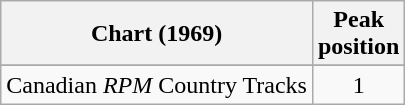<table class="wikitable sortable">
<tr>
<th align="left">Chart (1969)</th>
<th align="center">Peak<br>position</th>
</tr>
<tr>
</tr>
<tr>
</tr>
<tr>
<td align="left">Canadian <em>RPM</em> Country Tracks</td>
<td align="center">1</td>
</tr>
</table>
